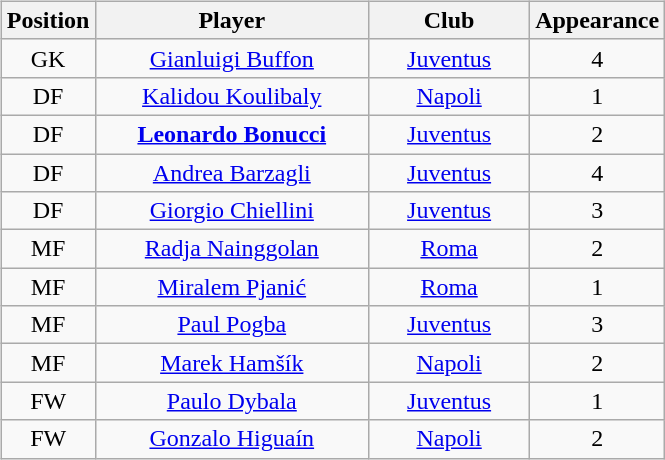<table style="width:100%;">
<tr>
<td width="50%"><br><table class="sortable wikitable" style="text-align: center;">
<tr>
<th>Position</th>
<th>Player</th>
<th>Club</th>
<th>Appearance</th>
</tr>
<tr>
<td>GK</td>
<td style="width:175px;"> <a href='#'>Gianluigi Buffon</a></td>
<td style="width:100px;"><a href='#'>Juventus</a></td>
<td align="center">4</td>
</tr>
<tr>
<td>DF</td>
<td> <a href='#'>Kalidou Koulibaly</a></td>
<td><a href='#'>Napoli</a></td>
<td align="center">1</td>
</tr>
<tr>
<td>DF</td>
<td> <strong><a href='#'>Leonardo Bonucci</a></strong></td>
<td><a href='#'>Juventus</a></td>
<td align="center">2</td>
</tr>
<tr>
<td>DF</td>
<td> <a href='#'>Andrea Barzagli</a></td>
<td><a href='#'>Juventus</a></td>
<td align="center">4</td>
</tr>
<tr>
<td>DF</td>
<td> <a href='#'>Giorgio Chiellini</a></td>
<td><a href='#'>Juventus</a></td>
<td align="center">3</td>
</tr>
<tr>
<td>MF</td>
<td> <a href='#'>Radja Nainggolan</a></td>
<td><a href='#'>Roma</a></td>
<td align="center">2</td>
</tr>
<tr>
<td>MF</td>
<td> <a href='#'>Miralem Pjanić</a></td>
<td><a href='#'>Roma</a></td>
<td align="center">1</td>
</tr>
<tr>
<td>MF</td>
<td> <a href='#'>Paul Pogba</a></td>
<td><a href='#'>Juventus</a></td>
<td align="center">3</td>
</tr>
<tr>
<td>MF</td>
<td> <a href='#'>Marek Hamšík</a></td>
<td><a href='#'>Napoli</a></td>
<td align="center">2</td>
</tr>
<tr>
<td>FW</td>
<td> <a href='#'>Paulo Dybala</a></td>
<td><a href='#'>Juventus</a></td>
<td align="center">1</td>
</tr>
<tr>
<td>FW</td>
<td> <a href='#'>Gonzalo Higuaín</a></td>
<td><a href='#'>Napoli</a></td>
<td align="center">2</td>
</tr>
</table>
</td>
<td width="50%"><br><div>












</div></td>
</tr>
</table>
